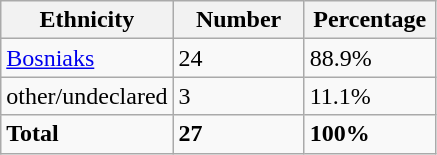<table class="wikitable">
<tr>
<th width="100px">Ethnicity</th>
<th width="80px">Number</th>
<th width="80px">Percentage</th>
</tr>
<tr>
<td><a href='#'>Bosniaks</a></td>
<td>24</td>
<td>88.9%</td>
</tr>
<tr>
<td>other/undeclared</td>
<td>3</td>
<td>11.1%</td>
</tr>
<tr>
<td><strong>Total</strong></td>
<td><strong>27</strong></td>
<td><strong>100%</strong></td>
</tr>
</table>
